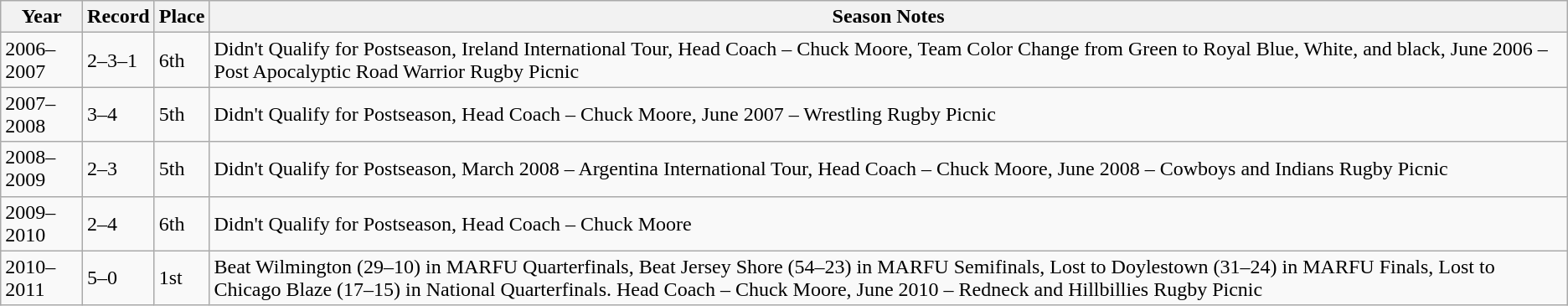<table class="wikitable">
<tr>
<th>Year</th>
<th>Record</th>
<th>Place</th>
<th>Season Notes</th>
</tr>
<tr>
<td>2006–2007</td>
<td>2–3–1</td>
<td>6th</td>
<td>Didn't Qualify for Postseason, Ireland International Tour, Head Coach – Chuck Moore, Team Color Change from Green to Royal Blue, White, and black, June 2006 – Post Apocalyptic Road Warrior Rugby Picnic</td>
</tr>
<tr>
<td>2007–2008</td>
<td>3–4</td>
<td>5th</td>
<td>Didn't Qualify for Postseason, Head Coach – Chuck Moore, June 2007 – Wrestling Rugby Picnic</td>
</tr>
<tr>
<td>2008–2009</td>
<td>2–3</td>
<td>5th</td>
<td>Didn't Qualify for Postseason, March 2008 – Argentina International Tour, Head Coach – Chuck Moore, June 2008 – Cowboys and Indians Rugby Picnic</td>
</tr>
<tr>
<td>2009–2010</td>
<td>2–4</td>
<td>6th</td>
<td>Didn't Qualify for Postseason, Head Coach – Chuck Moore</td>
</tr>
<tr>
<td>2010–2011</td>
<td>5–0</td>
<td>1st</td>
<td>Beat Wilmington (29–10) in MARFU Quarterfinals, Beat Jersey Shore (54–23) in MARFU Semifinals, Lost to Doylestown (31–24) in MARFU Finals, Lost to Chicago Blaze (17–15) in National Quarterfinals. Head Coach – Chuck Moore, June 2010 – Redneck and Hillbillies Rugby Picnic</td>
</tr>
</table>
